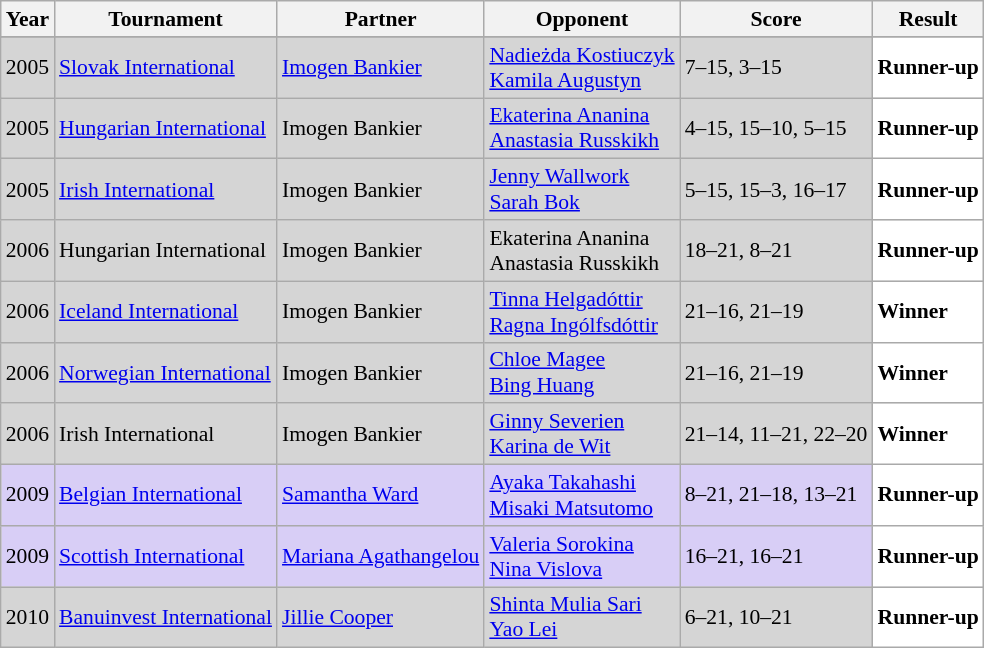<table class="sortable wikitable" style="font-size: 90%;">
<tr>
<th>Year</th>
<th>Tournament</th>
<th>Partner</th>
<th>Opponent</th>
<th>Score</th>
<th>Result</th>
</tr>
<tr>
</tr>
<tr style="background:#D5D5D5">
<td align="center">2005</td>
<td align="left"><a href='#'>Slovak International</a></td>
<td align="left"> <a href='#'>Imogen Bankier</a></td>
<td align="left"> <a href='#'>Nadieżda Kostiuczyk</a> <br>  <a href='#'>Kamila Augustyn</a></td>
<td align="left">7–15, 3–15</td>
<td style="text-align:left; background:white"> <strong>Runner-up</strong></td>
</tr>
<tr style="background:#D5D5D5">
<td align="center">2005</td>
<td align="left"><a href='#'>Hungarian International</a></td>
<td align="left"> Imogen Bankier</td>
<td align="left"> <a href='#'>Ekaterina Ananina</a> <br>  <a href='#'>Anastasia Russkikh</a></td>
<td align="left">4–15, 15–10, 5–15</td>
<td style="text-align:left; background:white"> <strong>Runner-up</strong></td>
</tr>
<tr style="background:#D5D5D5">
<td align="center">2005</td>
<td align="left"><a href='#'>Irish International</a></td>
<td align="left"> Imogen Bankier</td>
<td align="left"> <a href='#'>Jenny Wallwork</a> <br>  <a href='#'>Sarah Bok</a></td>
<td align="left">5–15, 15–3, 16–17</td>
<td style="text-align:left; background:white"> <strong>Runner-up</strong></td>
</tr>
<tr style="background:#D5D5D5">
<td align="center">2006</td>
<td align="left">Hungarian International</td>
<td align="left"> Imogen Bankier</td>
<td align="left"> Ekaterina Ananina <br>  Anastasia Russkikh</td>
<td align="left">18–21, 8–21</td>
<td style="text-align:left; background:white"> <strong>Runner-up</strong></td>
</tr>
<tr style="background:#D5D5D5">
<td align="center">2006</td>
<td align="left"><a href='#'>Iceland International</a></td>
<td align="left"> Imogen Bankier</td>
<td align="left"> <a href='#'>Tinna Helgadóttir</a> <br>  <a href='#'>Ragna Ingólfsdóttir</a></td>
<td align="left">21–16, 21–19</td>
<td style="text-align:left; background:white"> <strong>Winner</strong></td>
</tr>
<tr style="background:#D5D5D5">
<td align="center">2006</td>
<td align="left"><a href='#'>Norwegian International</a></td>
<td align="left"> Imogen Bankier</td>
<td align="left"> <a href='#'>Chloe Magee</a> <br>  <a href='#'>Bing Huang</a></td>
<td align="left">21–16, 21–19</td>
<td style="text-align:left; background:white"> <strong>Winner</strong></td>
</tr>
<tr style="background:#D5D5D5">
<td align="center">2006</td>
<td align="left">Irish International</td>
<td align="left"> Imogen Bankier</td>
<td align="left"> <a href='#'>Ginny Severien</a> <br>  <a href='#'>Karina de Wit</a></td>
<td align="left">21–14, 11–21, 22–20</td>
<td style="text-align:left; background:white"> <strong>Winner</strong></td>
</tr>
<tr style="background:#D8CEF6">
<td align="center">2009</td>
<td align="left"><a href='#'>Belgian International</a></td>
<td align="left"> <a href='#'>Samantha Ward</a></td>
<td align="left"> <a href='#'>Ayaka Takahashi</a> <br>  <a href='#'>Misaki Matsutomo</a></td>
<td align="left">8–21, 21–18, 13–21</td>
<td style="text-align:left; background:white"> <strong>Runner-up</strong></td>
</tr>
<tr style="background:#D8CEF6">
<td align="center">2009</td>
<td align="left"><a href='#'>Scottish International</a></td>
<td align="left"> <a href='#'>Mariana Agathangelou</a></td>
<td align="left"> <a href='#'>Valeria Sorokina</a><br> <a href='#'>Nina Vislova</a></td>
<td align="left">16–21, 16–21</td>
<td style="text-align:left; background:white"> <strong>Runner-up</strong></td>
</tr>
<tr style="background:#D5D5D5">
<td align="center">2010</td>
<td align="left"><a href='#'>Banuinvest International</a></td>
<td align="left"> <a href='#'>Jillie Cooper</a></td>
<td align="left"> <a href='#'>Shinta Mulia Sari</a> <br>  <a href='#'>Yao Lei</a></td>
<td align="left">6–21, 10–21</td>
<td style="text-align:left; background:white"> <strong>Runner-up</strong></td>
</tr>
</table>
